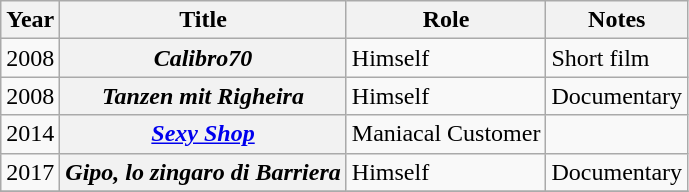<table class="wikitable sortable plainrowheaders">
<tr>
<th scope="col">Year</th>
<th scope="col">Title</th>
<th scope="col">Role</th>
<th scope="col" class="unsortable">Notes</th>
</tr>
<tr>
<td style="text-align:center;">2008</td>
<th scope="row"><em>Calibro70</em></th>
<td>Himself</td>
<td>Short film</td>
</tr>
<tr>
<td style="text-align:center;">2008</td>
<th scope="row"><em>Tanzen mit Righeira</em></th>
<td>Himself</td>
<td>Documentary</td>
</tr>
<tr>
<td style="text-align:center;">2014</td>
<th scope="row"><em><a href='#'>Sexy Shop</a></em></th>
<td>Maniacal Customer</td>
<td></td>
</tr>
<tr>
<td style="text-align:center;">2017</td>
<th scope="row"><em>Gipo, lo zingaro di Barriera</em></th>
<td>Himself</td>
<td>Documentary</td>
</tr>
<tr>
</tr>
</table>
